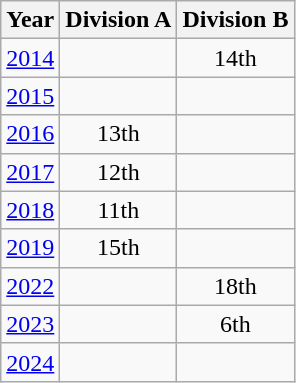<table class="wikitable" style="text-align:center">
<tr>
<th>Year</th>
<th>Division A</th>
<th>Division B</th>
</tr>
<tr>
<td><a href='#'>2014</a></td>
<td></td>
<td>14th</td>
</tr>
<tr>
<td><a href='#'>2015</a></td>
<td></td>
<td></td>
</tr>
<tr>
<td><a href='#'>2016</a></td>
<td>13th</td>
<td></td>
</tr>
<tr>
<td><a href='#'>2017</a></td>
<td>12th</td>
<td></td>
</tr>
<tr>
<td><a href='#'>2018</a></td>
<td>11th</td>
<td></td>
</tr>
<tr>
<td><a href='#'>2019</a></td>
<td>15th</td>
<td></td>
</tr>
<tr>
<td><a href='#'>2022</a></td>
<td></td>
<td>18th</td>
</tr>
<tr>
<td><a href='#'>2023</a></td>
<td></td>
<td>6th</td>
</tr>
<tr>
<td><a href='#'>2024</a></td>
<td></td>
<td></td>
</tr>
</table>
